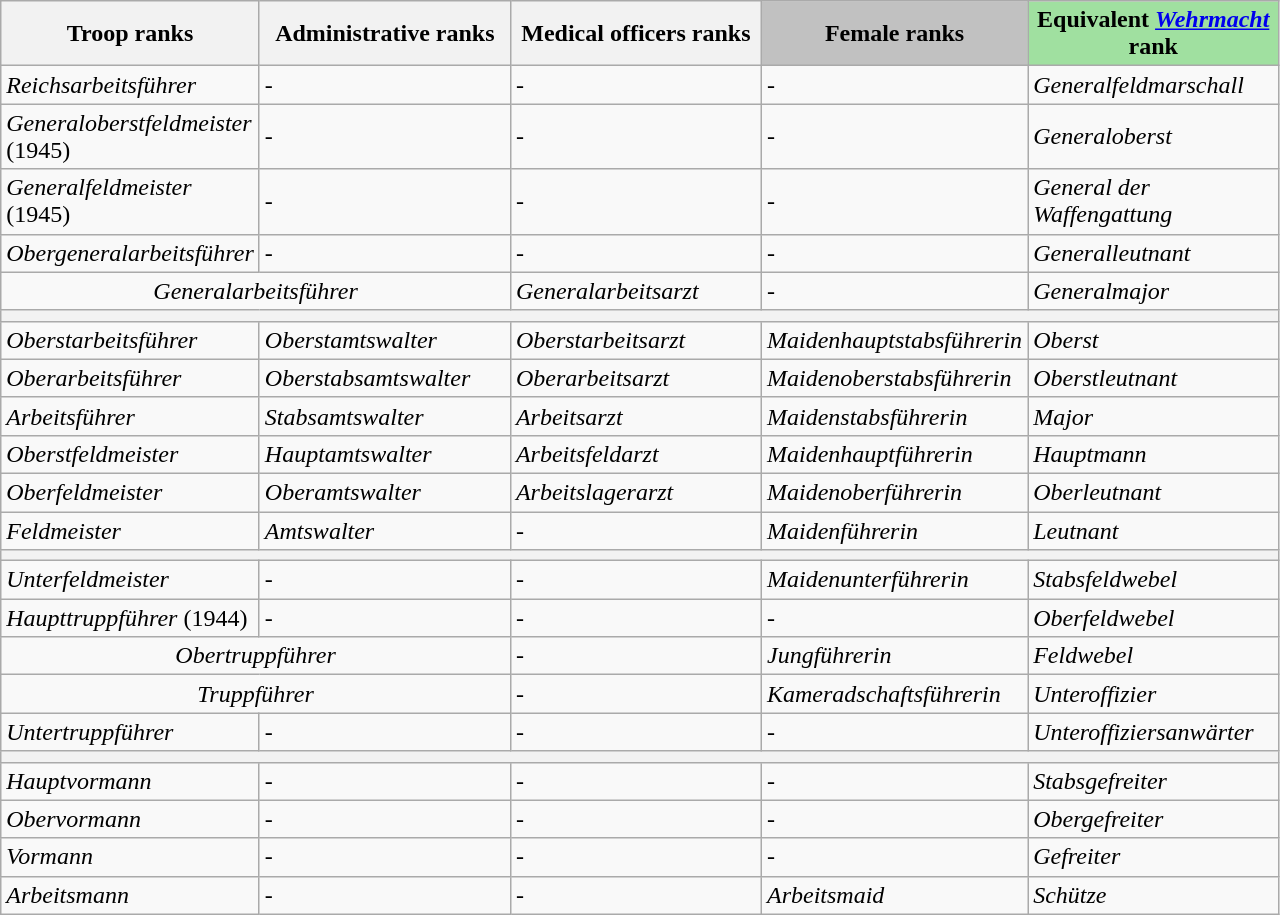<table class="wikitable">
<tr>
<th align="left" width="160">Troop ranks </th>
<th align="left" width="160">Administrative ranks</th>
<th align="left" width="160">Medical officers ranks</th>
<td bgcolor="C1C1C1" align="center" width="160"><strong>Female ranks</strong></td>
<td bgcolor="A0E0A0" align="center" width="160"><strong>Equivalent <em><a href='#'>Wehrmacht</a></em> rank</strong></td>
</tr>
<tr>
<td><em>Reichsarbeitsführer</em></td>
<td>-</td>
<td>-</td>
<td>-</td>
<td><em>Generalfeldmarschall</em></td>
</tr>
<tr>
<td><em>Generaloberstfeldmeister</em> (1945)</td>
<td>-</td>
<td>-</td>
<td>-</td>
<td><em>Generaloberst</em></td>
</tr>
<tr>
<td><em>Generalfeldmeister</em> (1945)</td>
<td>-</td>
<td>-</td>
<td>-</td>
<td><em>General der Waffengattung</em></td>
</tr>
<tr>
<td><em>Obergeneralarbeitsführer</em></td>
<td>-</td>
<td>-</td>
<td>-</td>
<td><em>Generalleutnant</em></td>
</tr>
<tr>
<td colspan=2 align="center"><em>Generalarbeitsführer</em></td>
<td><em>Generalarbeitsarzt</em></td>
<td>-</td>
<td><em>Generalmajor</em></td>
</tr>
<tr>
<th colspan=6></th>
</tr>
<tr>
<td><em>Oberstarbeitsführer</em></td>
<td><em>Oberstamtswalter</em></td>
<td><em>Oberstarbeitsarzt</em></td>
<td><em>Maidenhauptstabsführerin</em></td>
<td><em>Oberst</em></td>
</tr>
<tr>
<td><em>Oberarbeitsführer</em></td>
<td><em>Oberstabsamtswalter</em></td>
<td><em>Oberarbeitsarzt</em></td>
<td><em>Maidenoberstabsführerin</em></td>
<td><em>Oberstleutnant</em></td>
</tr>
<tr>
<td><em>Arbeitsführer</em></td>
<td><em>Stabsamtswalter</em></td>
<td><em>Arbeitsarzt</em></td>
<td><em>Maidenstabsführerin</em></td>
<td><em>Major</em></td>
</tr>
<tr>
<td><em>Oberstfeldmeister</em></td>
<td><em>Hauptamtswalter</em></td>
<td><em>Arbeitsfeldarzt</em></td>
<td><em>Maidenhauptführerin</em></td>
<td><em>Hauptmann</em></td>
</tr>
<tr>
<td><em>Oberfeldmeister</em></td>
<td><em>Oberamtswalter</em></td>
<td><em>Arbeitslagerarzt</em></td>
<td><em>Maidenoberführerin</em></td>
<td><em>Oberleutnant</em></td>
</tr>
<tr>
<td><em>Feldmeister</em></td>
<td><em>Amtswalter</em></td>
<td>-</td>
<td><em>Maidenführerin</em></td>
<td><em>Leutnant</em></td>
</tr>
<tr>
<th colspan=6></th>
</tr>
<tr>
<td><em>Unterfeldmeister</em></td>
<td>-</td>
<td>-</td>
<td><em>Maidenunterführerin</em></td>
<td><em>Stabsfeldwebel</em></td>
</tr>
<tr>
<td><em>Haupttruppführer</em> (1944)</td>
<td>-</td>
<td>-</td>
<td>-</td>
<td><em>Oberfeldwebel</em></td>
</tr>
<tr>
<td colspan=2 align="center"><em>Obertruppführer</em></td>
<td>-</td>
<td><em>Jungführerin</em></td>
<td><em>Feldwebel</em></td>
</tr>
<tr>
<td colspan=2 align="center"><em>Truppführer</em></td>
<td>-</td>
<td><em>Kameradschaftsführerin</em></td>
<td><em>Unteroffizier</em></td>
</tr>
<tr>
<td><em>Untertruppführer</em></td>
<td>-</td>
<td>-</td>
<td>-</td>
<td><em>Unteroffiziersanwärter</em></td>
</tr>
<tr>
<th colspan=6></th>
</tr>
<tr>
<td><em>Hauptvormann</em></td>
<td>-</td>
<td>-</td>
<td>-</td>
<td><em>Stabsgefreiter</em></td>
</tr>
<tr>
<td><em>Obervormann</em></td>
<td>-</td>
<td>-</td>
<td>-</td>
<td><em>Obergefreiter</em></td>
</tr>
<tr>
<td><em>Vormann</em></td>
<td>-</td>
<td>-</td>
<td>-</td>
<td><em>Gefreiter</em></td>
</tr>
<tr>
<td><em>Arbeitsmann</em></td>
<td>-</td>
<td>-</td>
<td><em>Arbeitsmaid</em></td>
<td><em>Schütze</em></td>
</tr>
</table>
